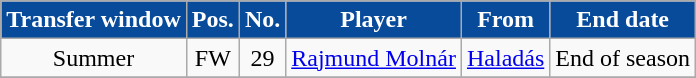<table class="wikitable plainrowheaders sortable">
<tr>
<th style="background-color:#094B9B;color:white">Transfer window</th>
<th style="background-color:#094B9B;color:white">Pos.</th>
<th style="background-color:#094B9B;color:white">No.</th>
<th style="background-color:#094B9B;color:white">Player</th>
<th style="background-color:#094B9B;color:white">From</th>
<th style="background-color:#094B9B;color:white">End date</th>
</tr>
<tr>
<td style="text-align:center;">Summer</td>
<td style="text-align:center;">FW</td>
<td style="text-align:center;">29</td>
<td style="text-align:left;"> <a href='#'>Rajmund Molnár</a></td>
<td style="text-align:left;"><a href='#'>Haladás</a></td>
<td style="text-align:center;">End of season</td>
</tr>
<tr>
</tr>
</table>
